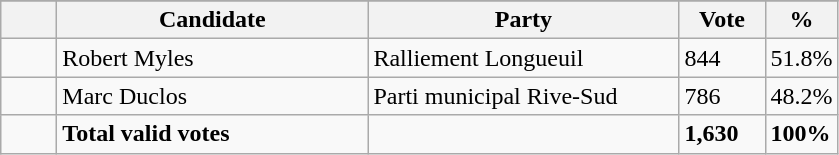<table class="wikitable">
<tr>
</tr>
<tr>
<th bgcolor="#DDDDFF" width="30px"></th>
<th bgcolor="#DDDDFF" width="200px">Candidate</th>
<th bgcolor="#DDDDFF" width="200px">Party</th>
<th bgcolor="#DDDDFF" width="50px">Vote</th>
<th bgcolor="#DDDDFF" width="30px">%</th>
</tr>
<tr>
<td> </td>
<td>Robert Myles</td>
<td>Ralliement Longueuil</td>
<td>844</td>
<td>51.8%</td>
</tr>
<tr>
<td> </td>
<td>Marc Duclos</td>
<td>Parti municipal Rive-Sud</td>
<td>786</td>
<td>48.2%</td>
</tr>
<tr>
<td> </td>
<td><strong>Total valid votes</strong></td>
<td></td>
<td><strong>1,630</strong></td>
<td><strong>100%</strong></td>
</tr>
</table>
